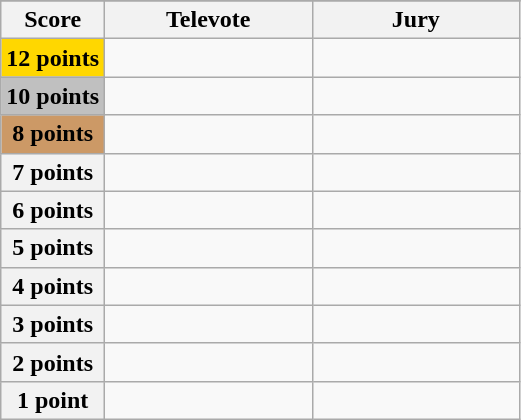<table class="wikitable">
<tr>
</tr>
<tr>
<th scope="col" width="20%">Score</th>
<th scope="col" width="40%">Televote</th>
<th scope="col" width="40%">Jury</th>
</tr>
<tr>
<th scope="row" style="background:gold">12 points</th>
<td></td>
<td></td>
</tr>
<tr>
<th scope="row" style="background:silver">10 points</th>
<td></td>
<td></td>
</tr>
<tr>
<th scope="row" style="background:#CC9966">8 points</th>
<td></td>
<td></td>
</tr>
<tr>
<th scope="row">7 points</th>
<td></td>
<td></td>
</tr>
<tr>
<th scope="row">6 points</th>
<td></td>
<td></td>
</tr>
<tr>
<th scope="row">5 points</th>
<td></td>
<td></td>
</tr>
<tr>
<th scope="row">4 points</th>
<td></td>
<td></td>
</tr>
<tr>
<th scope="row">3 points</th>
<td></td>
<td></td>
</tr>
<tr>
<th scope="row">2 points</th>
<td></td>
<td></td>
</tr>
<tr>
<th scope="row">1 point</th>
<td></td>
<td></td>
</tr>
</table>
